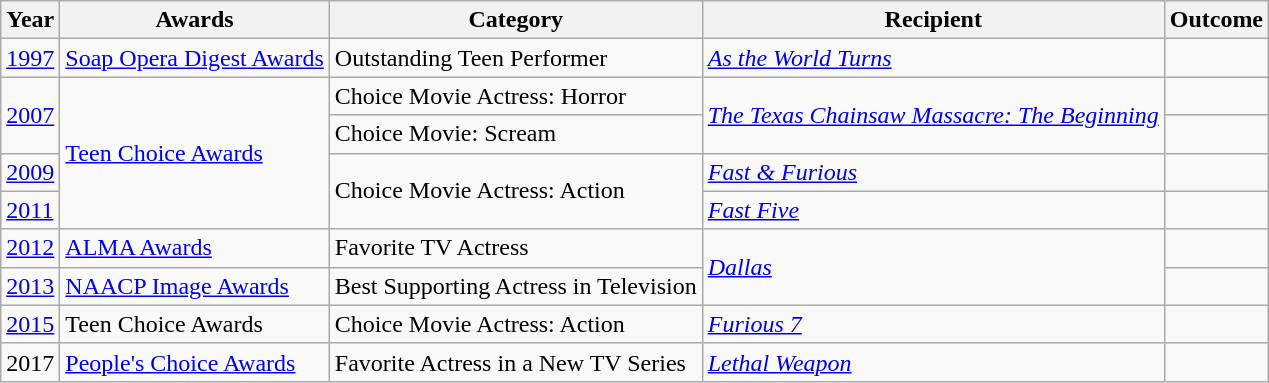<table class="wikitable sortable">
<tr>
<th>Year</th>
<th>Awards</th>
<th>Category</th>
<th>Recipient</th>
<th>Outcome</th>
</tr>
<tr>
<td><a href='#'>1997</a></td>
<td><a href='#'>Soap Opera Digest Awards</a></td>
<td>Outstanding Teen Performer</td>
<td><em><a href='#'>As the World Turns</a></em></td>
<td></td>
</tr>
<tr>
<td rowspan=2><a href='#'>2007</a></td>
<td rowspan=4><a href='#'>Teen Choice Awards</a></td>
<td>Choice Movie Actress: Horror</td>
<td rowspan=2><em><a href='#'>The Texas Chainsaw Massacre: The Beginning</a></em></td>
<td></td>
</tr>
<tr>
<td>Choice Movie: Scream</td>
<td></td>
</tr>
<tr>
<td><a href='#'>2009</a></td>
<td rowspan=2>Choice Movie Actress: Action</td>
<td><em><a href='#'>Fast & Furious</a></em></td>
<td></td>
</tr>
<tr>
<td><a href='#'>2011</a></td>
<td><em><a href='#'>Fast Five</a></em></td>
<td></td>
</tr>
<tr>
<td><a href='#'>2012</a></td>
<td><a href='#'>ALMA Awards</a></td>
<td>Favorite TV Actress</td>
<td rowspan=2><em><a href='#'>Dallas</a></em></td>
<td></td>
</tr>
<tr>
<td><a href='#'>2013</a></td>
<td><a href='#'>NAACP Image Awards</a></td>
<td>Best Supporting Actress in Television</td>
<td></td>
</tr>
<tr>
<td><a href='#'>2015</a></td>
<td>Teen Choice Awards</td>
<td>Choice Movie Actress: Action</td>
<td><em><a href='#'>Furious 7</a></em></td>
<td></td>
</tr>
<tr>
<td>2017</td>
<td><a href='#'>People's Choice Awards</a></td>
<td>Favorite Actress in a New TV Series</td>
<td><em><a href='#'>Lethal Weapon</a></em></td>
<td></td>
</tr>
</table>
